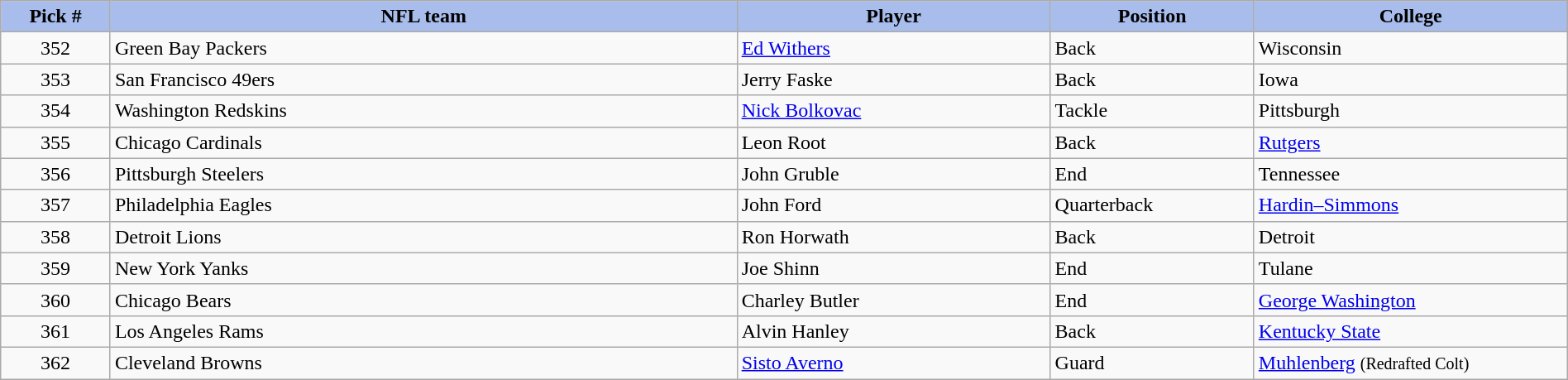<table class="wikitable sortable sortable" style="width: 100%">
<tr>
<th style="background:#A8BDEC;" width=7%>Pick #</th>
<th width=40% style="background:#A8BDEC;">NFL team</th>
<th width=20% style="background:#A8BDEC;">Player</th>
<th width=13% style="background:#A8BDEC;">Position</th>
<th style="background:#A8BDEC;">College</th>
</tr>
<tr>
<td align=center>352</td>
<td>Green Bay Packers</td>
<td><a href='#'>Ed Withers</a></td>
<td>Back</td>
<td>Wisconsin</td>
</tr>
<tr>
<td align=center>353</td>
<td>San Francisco 49ers</td>
<td>Jerry Faske</td>
<td>Back</td>
<td>Iowa</td>
</tr>
<tr>
<td align=center>354</td>
<td>Washington Redskins</td>
<td><a href='#'>Nick Bolkovac</a></td>
<td>Tackle</td>
<td>Pittsburgh</td>
</tr>
<tr>
<td align=center>355</td>
<td>Chicago Cardinals</td>
<td>Leon Root</td>
<td>Back</td>
<td><a href='#'>Rutgers</a></td>
</tr>
<tr>
<td align=center>356</td>
<td>Pittsburgh Steelers</td>
<td>John Gruble</td>
<td>End</td>
<td>Tennessee</td>
</tr>
<tr>
<td align=center>357</td>
<td>Philadelphia Eagles</td>
<td>John Ford</td>
<td>Quarterback</td>
<td><a href='#'>Hardin–Simmons</a></td>
</tr>
<tr>
<td align=center>358</td>
<td>Detroit Lions</td>
<td>Ron Horwath</td>
<td>Back</td>
<td>Detroit</td>
</tr>
<tr>
<td align=center>359</td>
<td>New York Yanks</td>
<td>Joe Shinn</td>
<td>End</td>
<td>Tulane</td>
</tr>
<tr>
<td align=center>360</td>
<td>Chicago Bears</td>
<td>Charley Butler</td>
<td>End</td>
<td><a href='#'>George Washington</a></td>
</tr>
<tr>
<td align=center>361</td>
<td>Los Angeles Rams</td>
<td>Alvin Hanley</td>
<td>Back</td>
<td><a href='#'>Kentucky State</a></td>
</tr>
<tr>
<td align=center>362</td>
<td>Cleveland Browns</td>
<td><a href='#'>Sisto Averno</a></td>
<td>Guard</td>
<td><a href='#'>Muhlenberg</a> <small>(Redrafted Colt)</small></td>
</tr>
</table>
